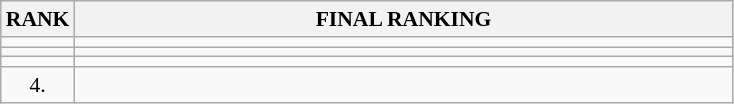<table class="wikitable" style="border-collapse: collapse; font-size: 90%;">
<tr>
<th>RANK</th>
<th style="width: 30em">FINAL RANKING</th>
</tr>
<tr>
<td align="center"></td>
<td></td>
</tr>
<tr>
<td align="center"></td>
<td></td>
</tr>
<tr>
<td align="center"></td>
<td></td>
</tr>
<tr>
<td align="center">4.</td>
<td></td>
</tr>
</table>
